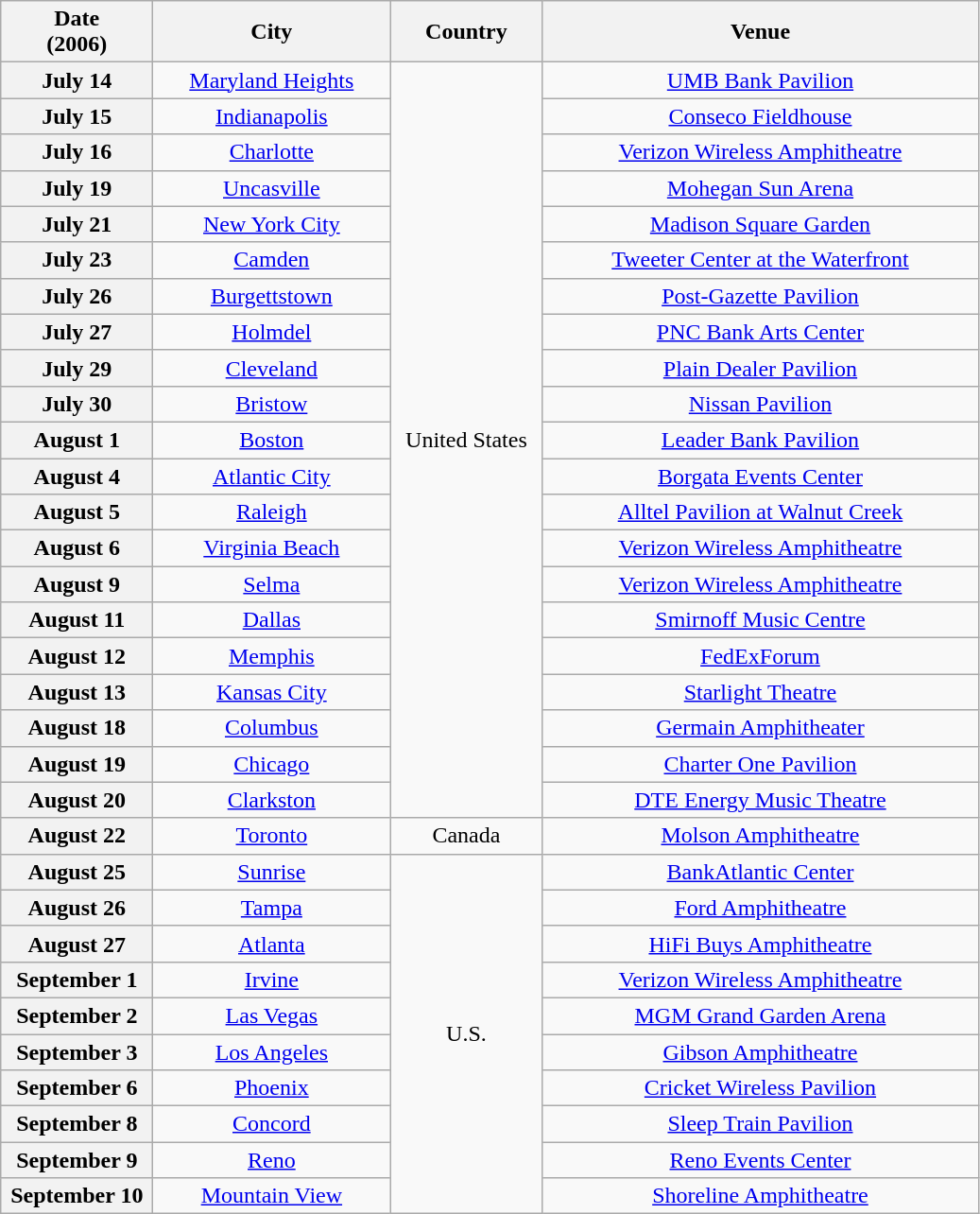<table class="wikitable plainrowheaders" style="text-align:center;">
<tr>
<th scope="col" style="width: 100px;">Date<br>(2006)</th>
<th scope="col" style="width: 160px;">City</th>
<th scope="col" style="width: 100px;">Country</th>
<th scope="col" style="width: 300px;">Venue</th>
</tr>
<tr>
<th scope="row">July 14</th>
<td><a href='#'>Maryland Heights</a></td>
<td rowspan="21">United States</td>
<td><a href='#'>UMB Bank Pavilion</a></td>
</tr>
<tr>
<th scope="row">July 15</th>
<td><a href='#'>Indianapolis</a></td>
<td><a href='#'>Conseco Fieldhouse</a></td>
</tr>
<tr>
<th scope="row">July 16</th>
<td><a href='#'>Charlotte</a></td>
<td><a href='#'>Verizon Wireless Amphitheatre</a></td>
</tr>
<tr>
<th scope="row">July 19</th>
<td><a href='#'>Uncasville</a></td>
<td><a href='#'>Mohegan Sun Arena</a></td>
</tr>
<tr>
<th scope="row">July 21</th>
<td><a href='#'>New York City</a></td>
<td><a href='#'>Madison Square Garden</a></td>
</tr>
<tr>
<th scope="row">July 23</th>
<td><a href='#'>Camden</a></td>
<td><a href='#'>Tweeter Center at the Waterfront</a></td>
</tr>
<tr>
<th scope="row">July 26</th>
<td><a href='#'>Burgettstown</a></td>
<td><a href='#'>Post-Gazette Pavilion</a></td>
</tr>
<tr>
<th scope="row">July 27</th>
<td><a href='#'>Holmdel</a></td>
<td><a href='#'>PNC Bank Arts Center</a></td>
</tr>
<tr>
<th scope="row">July 29</th>
<td><a href='#'>Cleveland</a></td>
<td><a href='#'>Plain Dealer Pavilion</a></td>
</tr>
<tr>
<th scope="row">July 30</th>
<td><a href='#'>Bristow</a></td>
<td><a href='#'>Nissan Pavilion</a></td>
</tr>
<tr>
<th scope="row">August 1</th>
<td><a href='#'>Boston</a></td>
<td><a href='#'>Leader Bank Pavilion</a></td>
</tr>
<tr>
<th scope="row">August 4</th>
<td><a href='#'>Atlantic City</a></td>
<td><a href='#'>Borgata Events Center</a></td>
</tr>
<tr>
<th scope="row">August 5</th>
<td><a href='#'>Raleigh</a></td>
<td><a href='#'>Alltel Pavilion at Walnut Creek</a></td>
</tr>
<tr>
<th scope="row">August 6</th>
<td><a href='#'>Virginia Beach</a></td>
<td><a href='#'>Verizon Wireless Amphitheatre</a></td>
</tr>
<tr>
<th scope="row">August 9</th>
<td><a href='#'>Selma</a></td>
<td><a href='#'>Verizon Wireless Amphitheatre</a></td>
</tr>
<tr>
<th scope="row">August 11</th>
<td><a href='#'>Dallas</a></td>
<td><a href='#'>Smirnoff Music Centre</a></td>
</tr>
<tr>
<th scope="row">August 12</th>
<td><a href='#'>Memphis</a></td>
<td><a href='#'>FedExForum</a></td>
</tr>
<tr>
<th scope="row">August 13</th>
<td><a href='#'>Kansas City</a></td>
<td><a href='#'>Starlight Theatre</a></td>
</tr>
<tr>
<th scope="row">August 18</th>
<td><a href='#'>Columbus</a></td>
<td><a href='#'>Germain Amphitheater</a></td>
</tr>
<tr>
<th scope="row">August 19</th>
<td><a href='#'>Chicago</a></td>
<td><a href='#'>Charter One Pavilion</a></td>
</tr>
<tr>
<th scope="row">August 20</th>
<td><a href='#'>Clarkston</a></td>
<td><a href='#'>DTE Energy Music Theatre</a></td>
</tr>
<tr>
<th scope="row">August 22</th>
<td><a href='#'>Toronto</a></td>
<td>Canada</td>
<td><a href='#'>Molson Amphitheatre</a></td>
</tr>
<tr>
<th scope="row">August 25</th>
<td><a href='#'>Sunrise</a></td>
<td rowspan="10">U.S.</td>
<td><a href='#'>BankAtlantic Center</a></td>
</tr>
<tr>
<th scope="row">August 26</th>
<td><a href='#'>Tampa</a></td>
<td><a href='#'>Ford Amphitheatre</a></td>
</tr>
<tr>
<th scope="row">August 27</th>
<td><a href='#'>Atlanta</a></td>
<td><a href='#'>HiFi Buys Amphitheatre</a></td>
</tr>
<tr>
<th scope="row">September 1</th>
<td><a href='#'>Irvine</a></td>
<td><a href='#'>Verizon Wireless Amphitheatre</a></td>
</tr>
<tr>
<th scope="row">September 2</th>
<td><a href='#'>Las Vegas</a></td>
<td><a href='#'>MGM Grand Garden Arena</a></td>
</tr>
<tr>
<th scope="row">September 3</th>
<td><a href='#'>Los Angeles</a></td>
<td><a href='#'>Gibson Amphitheatre</a></td>
</tr>
<tr>
<th scope="row">September 6</th>
<td><a href='#'>Phoenix</a></td>
<td><a href='#'>Cricket Wireless Pavilion</a></td>
</tr>
<tr>
<th scope="row">September 8</th>
<td><a href='#'>Concord</a></td>
<td><a href='#'>Sleep Train Pavilion</a></td>
</tr>
<tr>
<th scope="row">September 9</th>
<td><a href='#'>Reno</a></td>
<td><a href='#'>Reno Events Center</a></td>
</tr>
<tr>
<th scope="row">September 10</th>
<td><a href='#'>Mountain View</a></td>
<td><a href='#'>Shoreline Amphitheatre</a></td>
</tr>
</table>
